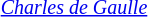<table class=class="wikitable" style="margin:auto; width:80%;">
<tr style="text-align:center">
<td rowspan=6 style="text-align:center"><small><br><em><a href='#'>Charles de Gaulle</a></em></small></td>
</tr>
</table>
